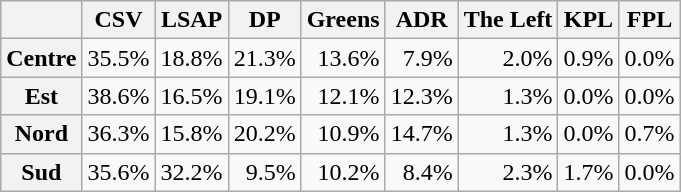<table class="wikitable sortable" style=text-align:right>
<tr>
<th></th>
<th>CSV</th>
<th>LSAP</th>
<th>DP</th>
<th>Greens</th>
<th>ADR</th>
<th>The Left</th>
<th>KPL</th>
<th>FPL</th>
</tr>
<tr>
<th>Centre</th>
<td>35.5%</td>
<td>18.8%</td>
<td>21.3%</td>
<td>13.6%</td>
<td>7.9%</td>
<td>2.0%</td>
<td>0.9%</td>
<td>0.0%</td>
</tr>
<tr>
<th>Est</th>
<td>38.6%</td>
<td>16.5%</td>
<td>19.1%</td>
<td>12.1%</td>
<td>12.3%</td>
<td>1.3%</td>
<td>0.0%</td>
<td>0.0%</td>
</tr>
<tr>
<th>Nord</th>
<td>36.3%</td>
<td>15.8%</td>
<td>20.2%</td>
<td>10.9%</td>
<td>14.7%</td>
<td>1.3%</td>
<td>0.0%</td>
<td>0.7%</td>
</tr>
<tr>
<th>Sud</th>
<td>35.6%</td>
<td>32.2%</td>
<td>9.5%</td>
<td>10.2%</td>
<td>8.4%</td>
<td>2.3%</td>
<td>1.7%</td>
<td>0.0%</td>
</tr>
</table>
